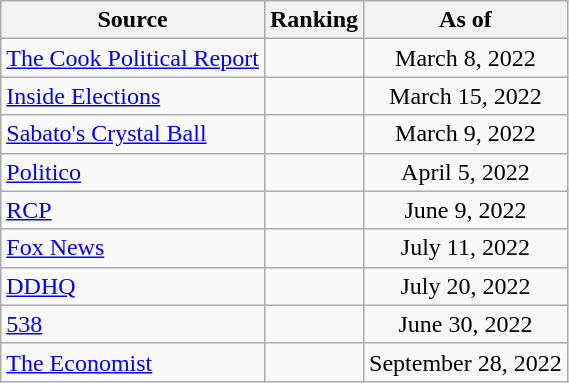<table class="wikitable" style="text-align:center">
<tr>
<th>Source</th>
<th>Ranking</th>
<th>As of</th>
</tr>
<tr>
<td align=left><a href='#'>The Cook Political Report</a></td>
<td></td>
<td>March 8, 2022</td>
</tr>
<tr>
<td align=left><a href='#'>Inside Elections</a></td>
<td></td>
<td>March 15, 2022</td>
</tr>
<tr>
<td align=left><a href='#'>Sabato's Crystal Ball</a></td>
<td></td>
<td>March 9, 2022</td>
</tr>
<tr>
<td align="left"><a href='#'>Politico</a></td>
<td></td>
<td>April 5, 2022</td>
</tr>
<tr>
<td align="left"><a href='#'>RCP</a></td>
<td></td>
<td>June 9, 2022</td>
</tr>
<tr>
<td align=left><a href='#'>Fox News</a></td>
<td></td>
<td>July 11, 2022</td>
</tr>
<tr>
<td align="left"><a href='#'>DDHQ</a></td>
<td></td>
<td>July 20, 2022</td>
</tr>
<tr>
<td align="left"><a href='#'>538</a></td>
<td></td>
<td>June 30, 2022</td>
</tr>
<tr>
<td align="left"><a href='#'>The Economist</a></td>
<td></td>
<td>September 28, 2022</td>
</tr>
</table>
